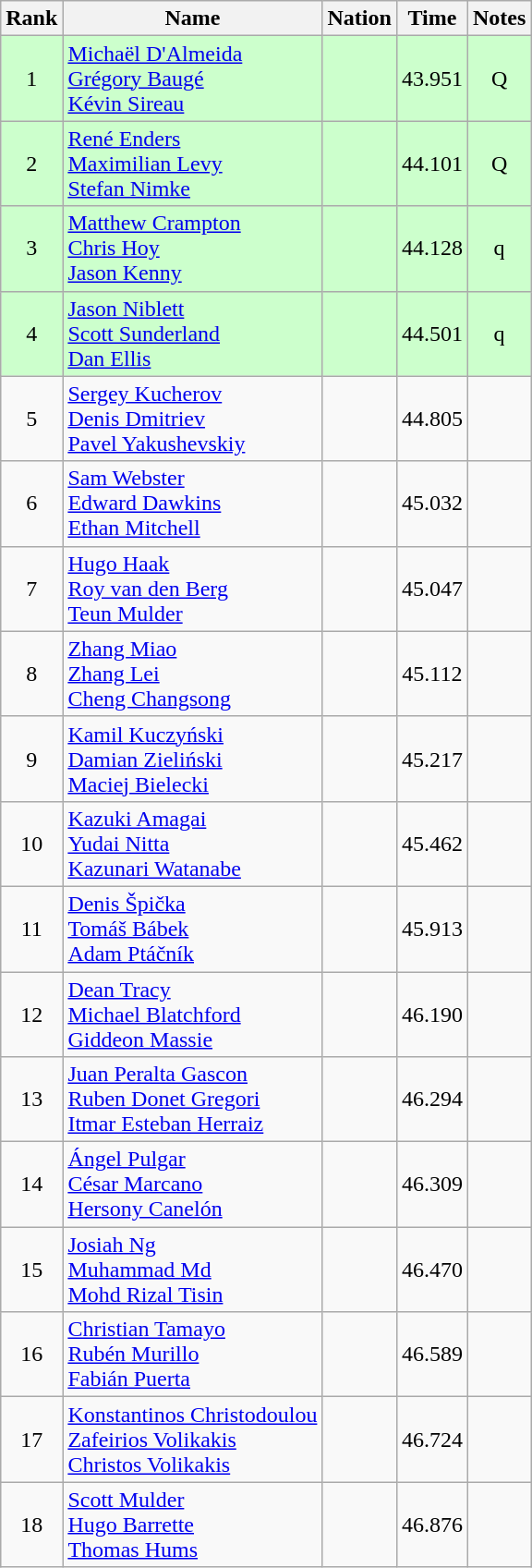<table class="wikitable sortable" style="text-align:center">
<tr>
<th>Rank</th>
<th>Name</th>
<th>Nation</th>
<th>Time</th>
<th>Notes</th>
</tr>
<tr bgcolor=ccffcc>
<td>1</td>
<td align=left><a href='#'>Michaël D'Almeida</a><br><a href='#'>Grégory Baugé</a><br> <a href='#'>Kévin Sireau</a></td>
<td align=left></td>
<td>43.951</td>
<td>Q</td>
</tr>
<tr bgcolor=ccffcc>
<td>2</td>
<td align=left><a href='#'>René Enders</a><br><a href='#'>Maximilian Levy</a><br> <a href='#'>Stefan Nimke</a></td>
<td align=left></td>
<td>44.101</td>
<td>Q</td>
</tr>
<tr bgcolor=ccffcc>
<td>3</td>
<td align=left><a href='#'>Matthew Crampton</a><br><a href='#'>Chris Hoy</a><br> <a href='#'>Jason Kenny</a></td>
<td align=left></td>
<td>44.128</td>
<td>q</td>
</tr>
<tr bgcolor=ccffcc>
<td>4</td>
<td align=left><a href='#'>Jason Niblett</a><br><a href='#'>Scott Sunderland</a><br> <a href='#'>Dan Ellis</a></td>
<td align=left></td>
<td>44.501</td>
<td>q</td>
</tr>
<tr>
<td>5</td>
<td align=left><a href='#'>Sergey Kucherov</a><br><a href='#'>Denis Dmitriev</a><br> <a href='#'>Pavel Yakushevskiy</a></td>
<td align=left></td>
<td>44.805</td>
<td></td>
</tr>
<tr>
<td>6</td>
<td align=left><a href='#'>Sam Webster</a><br><a href='#'>Edward Dawkins</a><br> <a href='#'>Ethan Mitchell</a></td>
<td align=left></td>
<td>45.032</td>
<td></td>
</tr>
<tr>
<td>7</td>
<td align=left><a href='#'>Hugo Haak</a><br><a href='#'>Roy van den Berg</a><br> <a href='#'>Teun Mulder</a></td>
<td align=left></td>
<td>45.047</td>
<td></td>
</tr>
<tr>
<td>8</td>
<td align=left><a href='#'>Zhang Miao</a><br><a href='#'>Zhang Lei</a><br> <a href='#'>Cheng Changsong</a></td>
<td align=left></td>
<td>45.112</td>
<td></td>
</tr>
<tr>
<td>9</td>
<td align=left><a href='#'>Kamil Kuczyński</a><br><a href='#'>Damian Zieliński</a><br> <a href='#'>Maciej Bielecki</a></td>
<td align=left></td>
<td>45.217</td>
<td></td>
</tr>
<tr>
<td>10</td>
<td align=left><a href='#'>Kazuki Amagai</a><br><a href='#'>Yudai Nitta</a><br> <a href='#'>Kazunari Watanabe</a></td>
<td align=left></td>
<td>45.462</td>
<td></td>
</tr>
<tr>
<td>11</td>
<td align=left><a href='#'>Denis Špička</a><br><a href='#'>Tomáš Bábek</a><br> <a href='#'>Adam Ptáčník</a></td>
<td align=left></td>
<td>45.913</td>
<td></td>
</tr>
<tr>
<td>12</td>
<td align=left><a href='#'>Dean Tracy</a><br><a href='#'>Michael Blatchford</a><br> <a href='#'>Giddeon Massie</a></td>
<td align=left></td>
<td>46.190</td>
<td></td>
</tr>
<tr>
<td>13</td>
<td align=left><a href='#'>Juan Peralta Gascon</a><br><a href='#'>Ruben Donet Gregori</a><br> <a href='#'>Itmar Esteban Herraiz</a></td>
<td align=left></td>
<td>46.294</td>
<td></td>
</tr>
<tr>
<td>14</td>
<td align=left><a href='#'>Ángel Pulgar</a><br><a href='#'>César Marcano</a><br> <a href='#'>Hersony Canelón</a></td>
<td align=left></td>
<td>46.309</td>
<td></td>
</tr>
<tr>
<td>15</td>
<td align=left><a href='#'>Josiah Ng</a><br><a href='#'>Muhammad Md</a><br> <a href='#'>Mohd Rizal Tisin</a></td>
<td align=left></td>
<td>46.470</td>
<td></td>
</tr>
<tr>
<td>16</td>
<td align=left><a href='#'>Christian Tamayo</a><br><a href='#'>Rubén Murillo</a><br> <a href='#'>Fabián Puerta</a></td>
<td align=left></td>
<td>46.589</td>
<td></td>
</tr>
<tr>
<td>17</td>
<td align=left><a href='#'>Konstantinos Christodoulou</a><br><a href='#'>Zafeirios Volikakis</a><br> <a href='#'>Christos Volikakis</a></td>
<td align=left></td>
<td>46.724</td>
<td></td>
</tr>
<tr>
<td>18</td>
<td align=left><a href='#'>Scott Mulder</a><br><a href='#'>Hugo Barrette</a><br> <a href='#'>Thomas Hums</a></td>
<td align=left></td>
<td>46.876</td>
<td></td>
</tr>
</table>
